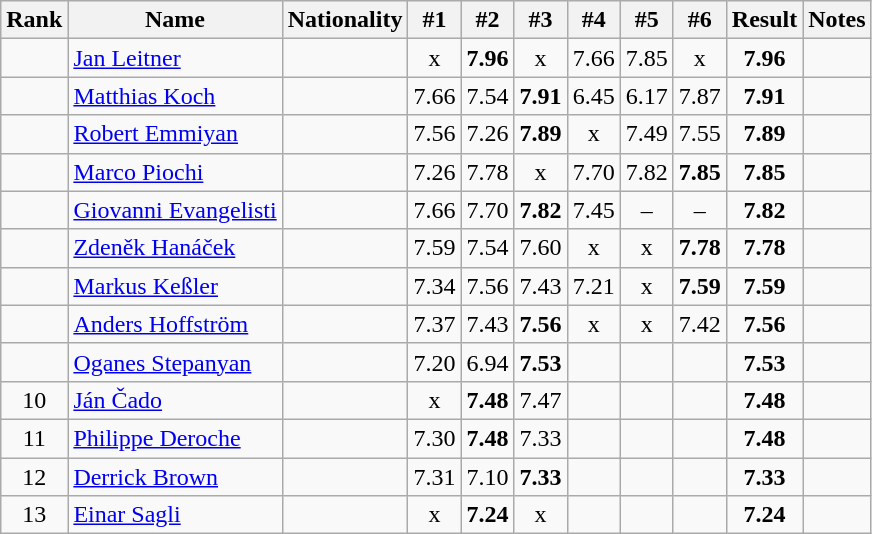<table class="wikitable sortable" style="text-align:center">
<tr>
<th>Rank</th>
<th>Name</th>
<th>Nationality</th>
<th>#1</th>
<th>#2</th>
<th>#3</th>
<th>#4</th>
<th>#5</th>
<th>#6</th>
<th>Result</th>
<th>Notes</th>
</tr>
<tr>
<td></td>
<td align="left"><a href='#'>Jan Leitner</a></td>
<td align=left></td>
<td>x</td>
<td><strong>7.96</strong></td>
<td>x</td>
<td>7.66</td>
<td>7.85</td>
<td>x</td>
<td><strong>7.96</strong></td>
<td></td>
</tr>
<tr>
<td></td>
<td align="left"><a href='#'>Matthias Koch</a></td>
<td align=left></td>
<td>7.66</td>
<td>7.54</td>
<td><strong>7.91</strong></td>
<td>6.45</td>
<td>6.17</td>
<td>7.87</td>
<td><strong>7.91</strong></td>
<td></td>
</tr>
<tr>
<td></td>
<td align="left"><a href='#'>Robert Emmiyan</a></td>
<td align=left></td>
<td>7.56</td>
<td>7.26</td>
<td><strong>7.89</strong></td>
<td>x</td>
<td>7.49</td>
<td>7.55</td>
<td><strong>7.89</strong></td>
<td></td>
</tr>
<tr>
<td></td>
<td align="left"><a href='#'>Marco Piochi</a></td>
<td align=left></td>
<td>7.26</td>
<td>7.78</td>
<td>x</td>
<td>7.70</td>
<td>7.82</td>
<td><strong>7.85</strong></td>
<td><strong>7.85</strong></td>
<td></td>
</tr>
<tr>
<td></td>
<td align="left"><a href='#'>Giovanni Evangelisti</a></td>
<td align=left></td>
<td>7.66</td>
<td>7.70</td>
<td><strong>7.82</strong></td>
<td>7.45</td>
<td>–</td>
<td>–</td>
<td><strong>7.82</strong></td>
<td></td>
</tr>
<tr>
<td></td>
<td align="left"><a href='#'>Zdeněk Hanáček</a></td>
<td align=left></td>
<td>7.59</td>
<td>7.54</td>
<td>7.60</td>
<td>x</td>
<td>x</td>
<td><strong>7.78</strong></td>
<td><strong>7.78</strong></td>
<td></td>
</tr>
<tr>
<td></td>
<td align="left"><a href='#'>Markus Keßler</a></td>
<td align=left></td>
<td>7.34</td>
<td>7.56</td>
<td>7.43</td>
<td>7.21</td>
<td>x</td>
<td><strong>7.59</strong></td>
<td><strong>7.59</strong></td>
<td></td>
</tr>
<tr>
<td></td>
<td align="left"><a href='#'>Anders Hoffström</a></td>
<td align=left></td>
<td>7.37</td>
<td>7.43</td>
<td><strong>7.56</strong></td>
<td>x</td>
<td>x</td>
<td>7.42</td>
<td><strong>7.56</strong></td>
<td></td>
</tr>
<tr>
<td></td>
<td align="left"><a href='#'>Oganes Stepanyan</a></td>
<td align=left></td>
<td>7.20</td>
<td>6.94</td>
<td><strong>7.53</strong></td>
<td></td>
<td></td>
<td></td>
<td><strong>7.53</strong></td>
<td></td>
</tr>
<tr>
<td>10</td>
<td align="left"><a href='#'>Ján Čado</a></td>
<td align=left></td>
<td>x</td>
<td><strong>7.48</strong></td>
<td>7.47</td>
<td></td>
<td></td>
<td></td>
<td><strong>7.48</strong></td>
<td></td>
</tr>
<tr>
<td>11</td>
<td align="left"><a href='#'>Philippe Deroche</a></td>
<td align=left></td>
<td>7.30</td>
<td><strong>7.48</strong></td>
<td>7.33</td>
<td></td>
<td></td>
<td></td>
<td><strong>7.48</strong></td>
<td></td>
</tr>
<tr>
<td>12</td>
<td align="left"><a href='#'>Derrick Brown</a></td>
<td align=left></td>
<td>7.31</td>
<td>7.10</td>
<td><strong>7.33</strong></td>
<td></td>
<td></td>
<td></td>
<td><strong>7.33</strong></td>
<td></td>
</tr>
<tr>
<td>13</td>
<td align="left"><a href='#'>Einar Sagli</a></td>
<td align=left></td>
<td>x</td>
<td><strong>7.24</strong></td>
<td>x</td>
<td></td>
<td></td>
<td></td>
<td><strong>7.24</strong></td>
<td></td>
</tr>
</table>
